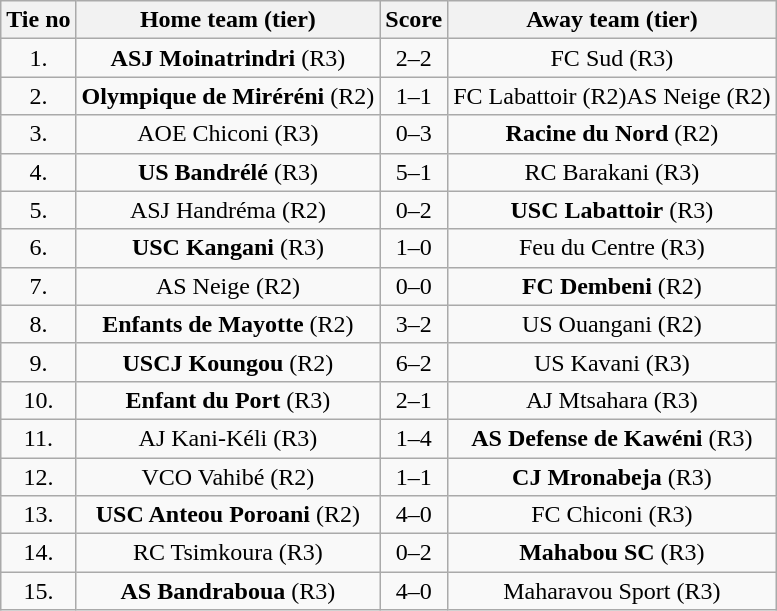<table class="wikitable" style="text-align: center">
<tr>
<th>Tie no</th>
<th>Home team (tier)</th>
<th>Score</th>
<th>Away team (tier)</th>
</tr>
<tr>
<td>1.</td>
<td> <strong>ASJ Moinatrindri</strong> (R3)</td>
<td>2–2 </td>
<td>FC Sud (R3) </td>
</tr>
<tr>
<td>2.</td>
<td> <strong>Olympique de Miréréni</strong> (R2)</td>
<td>1–1 </td>
<td>FC Labattoir (R2)AS Neige (R2) </td>
</tr>
<tr>
<td>3.</td>
<td> AOE Chiconi (R3)</td>
<td>0–3</td>
<td><strong>Racine du Nord</strong> (R2) </td>
</tr>
<tr>
<td>4.</td>
<td> <strong>US Bandrélé</strong> (R3)</td>
<td>5–1</td>
<td>RC Barakani (R3) </td>
</tr>
<tr>
<td>5.</td>
<td> ASJ Handréma (R2)</td>
<td>0–2</td>
<td><strong>USC Labattoir</strong> (R3) </td>
</tr>
<tr>
<td>6.</td>
<td> <strong>USC Kangani</strong> (R3)</td>
<td>1–0</td>
<td>Feu du Centre (R3) </td>
</tr>
<tr>
<td>7.</td>
<td> AS Neige (R2)</td>
<td>0–0 </td>
<td><strong>FC Dembeni</strong> (R2) </td>
</tr>
<tr>
<td>8.</td>
<td> <strong>Enfants de Mayotte</strong> (R2)</td>
<td>3–2</td>
<td>US Ouangani (R2) </td>
</tr>
<tr>
<td>9.</td>
<td> <strong>USCJ Koungou</strong> (R2)</td>
<td>6–2</td>
<td>US Kavani (R3) </td>
</tr>
<tr>
<td>10.</td>
<td> <strong>Enfant du Port</strong> (R3)</td>
<td>2–1</td>
<td>AJ Mtsahara (R3) </td>
</tr>
<tr>
<td>11.</td>
<td> AJ Kani-Kéli (R3)</td>
<td>1–4</td>
<td><strong>AS Defense de Kawéni</strong> (R3) </td>
</tr>
<tr>
<td>12.</td>
<td> VCO Vahibé (R2)</td>
<td>1–1 </td>
<td><strong>CJ Mronabeja</strong> (R3)  </td>
</tr>
<tr>
<td>13.</td>
<td> <strong>USC Anteou Poroani</strong> (R2)</td>
<td>4–0</td>
<td>FC Chiconi (R3) </td>
</tr>
<tr>
<td>14.</td>
<td> RC Tsimkoura (R3)</td>
<td>0–2</td>
<td><strong>Mahabou SC</strong> (R3) </td>
</tr>
<tr>
<td>15.</td>
<td> <strong>AS Bandraboua</strong> (R3)</td>
<td>4–0</td>
<td>Maharavou Sport (R3) </td>
</tr>
</table>
